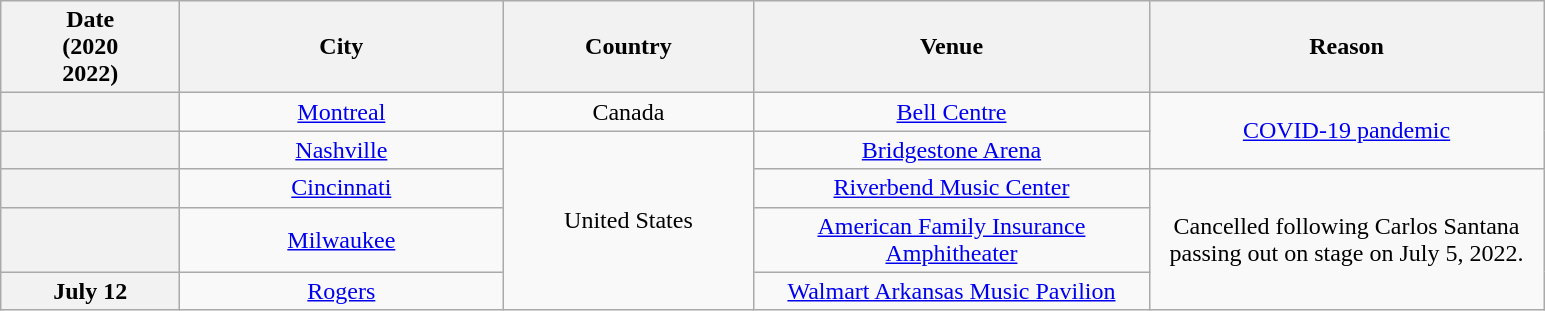<table class="wikitable sortable plainrowheaders" style="text-align:center;">
<tr>
<th scope="col" style="width:7em;">Date<br>(2020<br>2022)</th>
<th scope="col" style="width:13em;">City</th>
<th scope="col" style="width:10em;">Country</th>
<th scope="col" style="width:16em;">Venue</th>
<th scope="col" style="width:16em;">Reason</th>
</tr>
<tr>
<th scope="row"></th>
<td><a href='#'>Montreal</a></td>
<td>Canada</td>
<td><a href='#'>Bell Centre</a></td>
<td rowspan="2"><a href='#'>COVID-19 pandemic</a></td>
</tr>
<tr>
<th scope="row"></th>
<td><a href='#'>Nashville</a></td>
<td rowspan="4">United States</td>
<td><a href='#'>Bridgestone Arena</a></td>
</tr>
<tr>
<th scope="row"></th>
<td><a href='#'>Cincinnati</a></td>
<td><a href='#'>Riverbend Music Center</a></td>
<td rowspan="3">Cancelled following Carlos Santana passing out on stage on July 5, 2022.</td>
</tr>
<tr>
<th scope="row"></th>
<td><a href='#'>Milwaukee</a></td>
<td><a href='#'>American Family Insurance Amphitheater</a></td>
</tr>
<tr>
<th scope="row">July 12</th>
<td><a href='#'>Rogers</a></td>
<td><a href='#'>Walmart Arkansas Music Pavilion</a></td>
</tr>
</table>
